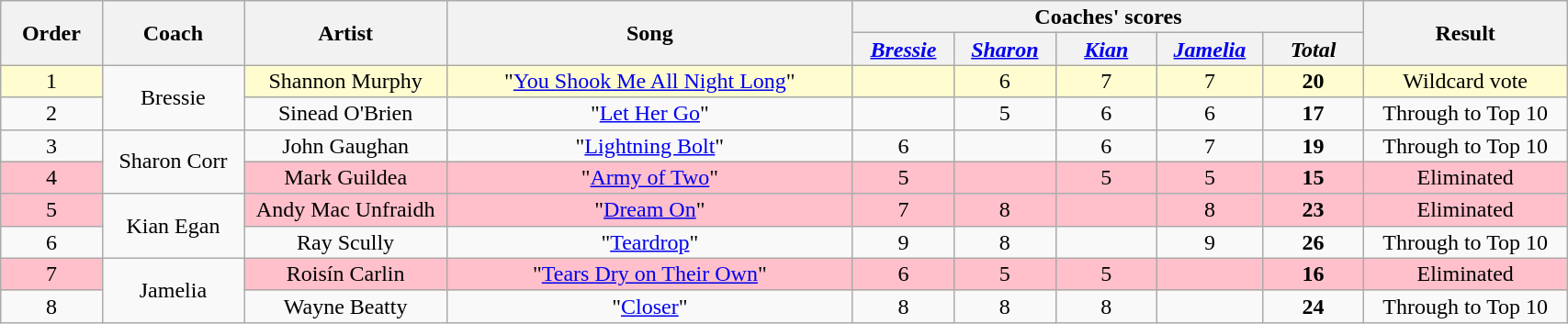<table class="wikitable" style="text-align:center; line-height:16px; width:90%;">
<tr>
<th scope="col" rowspan="2" width="05%">Order</th>
<th scope="col" rowspan="2" width="7%">Coach</th>
<th scope="col" rowspan="2" width="10%">Artist</th>
<th scope="col" rowspan="2" width="20%">Song</th>
<th scope="col" colspan="5" width="10%">Coaches' scores</th>
<th scope="col" rowspan="2" width="10%">Result</th>
</tr>
<tr>
<th width="5%"><em><a href='#'>Bressie</a></em></th>
<th width="5%"><em><a href='#'>Sharon</a></em></th>
<th width="5%"><em><a href='#'>Kian</a></em></th>
<th width="5%"><em><a href='#'>Jamelia</a></em></th>
<th width="5%"><em>Total</em></th>
</tr>
<tr>
<td style="background:#FFFDD0;">1</td>
<td rowspan="2">Bressie</td>
<td style="background:#FFFDD0;">Shannon Murphy</td>
<td style="background:#FFFDD0;">"<a href='#'>You Shook Me All Night Long</a>"</td>
<td style="background:#FFFDD0;"></td>
<td style="background:#FFFDD0;">6</td>
<td style="background:#FFFDD0;">7</td>
<td style="background:#FFFDD0;">7</td>
<td style="background:#FFFDD0;"><strong>20</strong></td>
<td style="background:#FFFDD0;">Wildcard vote</td>
</tr>
<tr>
<td>2</td>
<td>Sinead O'Brien</td>
<td>"<a href='#'>Let Her Go</a>"</td>
<td></td>
<td>5</td>
<td>6</td>
<td>6</td>
<td><strong>17</strong></td>
<td>Through to Top 10</td>
</tr>
<tr>
<td>3</td>
<td rowspan="2">Sharon Corr</td>
<td>John Gaughan</td>
<td>"<a href='#'>Lightning Bolt</a>"</td>
<td>6</td>
<td></td>
<td>6</td>
<td>7</td>
<td><strong>19</strong></td>
<td>Through to Top 10</td>
</tr>
<tr style="background:pink;">
<td>4</td>
<td>Mark Guildea</td>
<td>"<a href='#'>Army of Two</a>"</td>
<td>5</td>
<td></td>
<td>5</td>
<td>5</td>
<td><strong>15</strong></td>
<td>Eliminated</td>
</tr>
<tr>
<td style="background:pink;">5</td>
<td rowspan="2">Kian Egan</td>
<td style="background:pink;">Andy Mac Unfraidh</td>
<td style="background:pink;">"<a href='#'>Dream On</a>"</td>
<td style="background:pink;">7</td>
<td style="background:pink;">8</td>
<td style="background:pink;"></td>
<td style="background:pink;">8</td>
<td style="background:pink;"><strong>23</strong></td>
<td style="background:pink;">Eliminated</td>
</tr>
<tr>
<td>6</td>
<td>Ray Scully</td>
<td>"<a href='#'>Teardrop</a>"</td>
<td>9</td>
<td>8</td>
<td></td>
<td>9</td>
<td><strong>26</strong></td>
<td>Through to Top 10</td>
</tr>
<tr>
<td style="background:pink;">7</td>
<td rowspan="2">Jamelia</td>
<td style="background:pink;">Roisín Carlin</td>
<td style="background:pink;">"<a href='#'>Tears Dry on Their Own</a>"</td>
<td style="background:pink;">6</td>
<td style="background:pink;">5</td>
<td style="background:pink;">5</td>
<td style="background:pink;"></td>
<td style="background:pink;"><strong>16</strong></td>
<td style="background:pink;">Eliminated</td>
</tr>
<tr>
<td>8</td>
<td>Wayne Beatty</td>
<td>"<a href='#'>Closer</a>"</td>
<td>8</td>
<td>8</td>
<td>8</td>
<td></td>
<td><strong>24</strong></td>
<td>Through to Top 10</td>
</tr>
</table>
